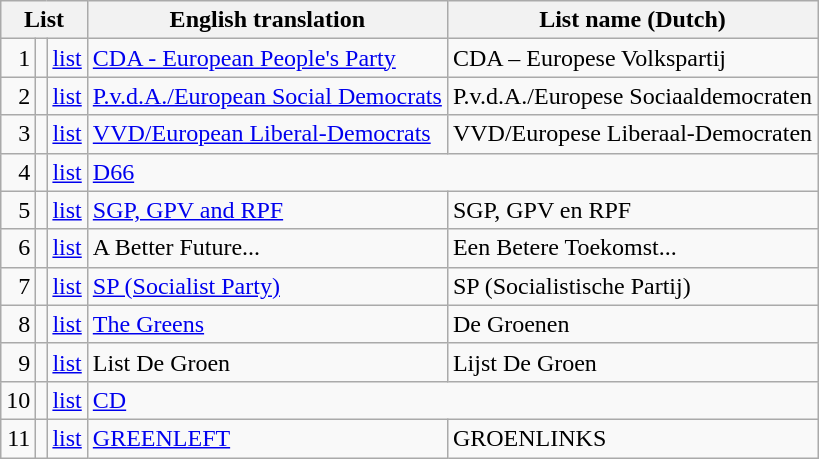<table class="wikitable">
<tr>
<th colspan="3">List</th>
<th>English translation</th>
<th>List name (Dutch)</th>
</tr>
<tr>
<td style="text-align:right;">1</td>
<td></td>
<td><a href='#'>list</a></td>
<td><a href='#'>CDA - European People's Party</a></td>
<td>CDA – Europese Volkspartij</td>
</tr>
<tr>
<td style="text-align:right;">2</td>
<td></td>
<td><a href='#'>list</a></td>
<td><a href='#'>P.v.d.A./European Social Democrats</a></td>
<td>P.v.d.A./Europese Sociaaldemocraten</td>
</tr>
<tr>
<td style="text-align:right;">3</td>
<td></td>
<td><a href='#'>list</a></td>
<td><a href='#'>VVD/European Liberal-Democrats</a></td>
<td>VVD/Europese Liberaal-Democraten</td>
</tr>
<tr>
<td style="text-align:right;">4</td>
<td></td>
<td><a href='#'>list</a></td>
<td colspan="2"><a href='#'>D66</a></td>
</tr>
<tr>
<td style="text-align:right;">5</td>
<td></td>
<td><a href='#'>list</a></td>
<td><a href='#'>SGP, GPV and RPF</a></td>
<td>SGP, GPV en RPF</td>
</tr>
<tr>
<td style="text-align:right;">6</td>
<td></td>
<td><a href='#'>list</a></td>
<td>A Better Future...</td>
<td>Een Betere Toekomst...</td>
</tr>
<tr>
<td style="text-align:right;">7</td>
<td></td>
<td><a href='#'>list</a></td>
<td><a href='#'>SP (Socialist Party)</a></td>
<td>SP (Socialistische Partij)</td>
</tr>
<tr>
<td style="text-align:right;">8</td>
<td></td>
<td><a href='#'>list</a></td>
<td><a href='#'>The Greens</a></td>
<td>De Groenen</td>
</tr>
<tr>
<td style="text-align:right;">9</td>
<td></td>
<td><a href='#'>list</a></td>
<td>List De Groen</td>
<td>Lijst De Groen</td>
</tr>
<tr>
<td style="text-align:right;">10</td>
<td></td>
<td><a href='#'>list</a></td>
<td colspan="2"><a href='#'>CD</a></td>
</tr>
<tr>
<td style="text-align:right;">11</td>
<td></td>
<td><a href='#'>list</a></td>
<td><a href='#'>GREENLEFT</a></td>
<td>GROENLINKS</td>
</tr>
</table>
